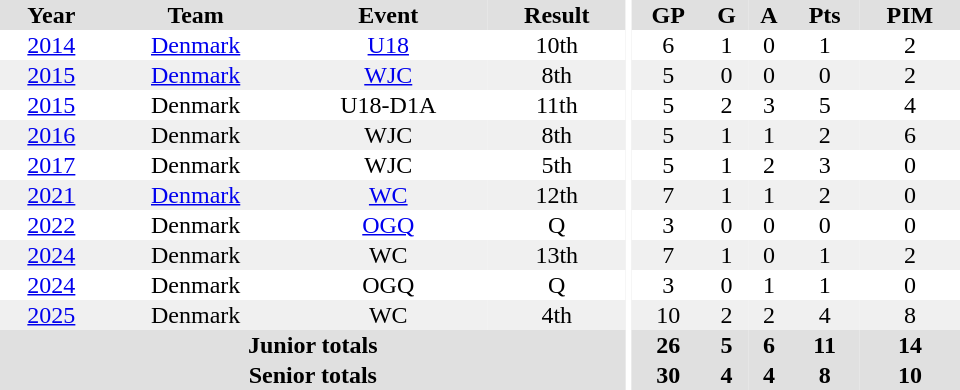<table border="0" cellpadding="1" cellspacing="0" ID="Table3" style="text-align:center; width:40em">
<tr ALIGN="center" bgcolor="#e0e0e0">
<th>Year</th>
<th>Team</th>
<th>Event</th>
<th>Result</th>
<th rowspan="99" bgcolor="#ffffff"></th>
<th>GP</th>
<th>G</th>
<th>A</th>
<th>Pts</th>
<th>PIM</th>
</tr>
<tr ALIGN="center">
<td><a href='#'>2014</a></td>
<td><a href='#'>Denmark</a></td>
<td><a href='#'>U18</a></td>
<td>10th</td>
<td>6</td>
<td>1</td>
<td>0</td>
<td>1</td>
<td>2</td>
</tr>
<tr ALIGN="center" bgcolor="#f0f0f0">
<td><a href='#'>2015</a></td>
<td><a href='#'>Denmark</a></td>
<td><a href='#'>WJC</a></td>
<td>8th</td>
<td>5</td>
<td>0</td>
<td>0</td>
<td>0</td>
<td>2</td>
</tr>
<tr ALIGN="center">
<td><a href='#'>2015</a></td>
<td>Denmark</td>
<td>U18-D1A</td>
<td>11th</td>
<td>5</td>
<td>2</td>
<td>3</td>
<td>5</td>
<td>4</td>
</tr>
<tr ALIGN="center" bgcolor="#f0f0f0">
<td><a href='#'>2016</a></td>
<td>Denmark</td>
<td>WJC</td>
<td>8th</td>
<td>5</td>
<td>1</td>
<td>1</td>
<td>2</td>
<td>6</td>
</tr>
<tr ALIGN="center">
<td><a href='#'>2017</a></td>
<td>Denmark</td>
<td>WJC</td>
<td>5th</td>
<td>5</td>
<td>1</td>
<td>2</td>
<td>3</td>
<td>0</td>
</tr>
<tr bgcolor="#f0f0f0">
<td><a href='#'>2021</a></td>
<td><a href='#'>Denmark</a></td>
<td><a href='#'>WC</a></td>
<td>12th</td>
<td>7</td>
<td>1</td>
<td>1</td>
<td>2</td>
<td>0</td>
</tr>
<tr>
<td><a href='#'>2022</a></td>
<td>Denmark</td>
<td><a href='#'>OGQ</a></td>
<td>Q</td>
<td>3</td>
<td>0</td>
<td>0</td>
<td>0</td>
<td>0</td>
</tr>
<tr bgcolor="#f0f0f0">
<td><a href='#'>2024</a></td>
<td>Denmark</td>
<td>WC</td>
<td>13th</td>
<td>7</td>
<td>1</td>
<td>0</td>
<td>1</td>
<td>2</td>
</tr>
<tr>
<td><a href='#'>2024</a></td>
<td>Denmark</td>
<td>OGQ</td>
<td>Q</td>
<td>3</td>
<td>0</td>
<td>1</td>
<td>1</td>
<td>0</td>
</tr>
<tr bgcolor="#f0f0f0">
<td><a href='#'>2025</a></td>
<td>Denmark</td>
<td>WC</td>
<td>4th</td>
<td>10</td>
<td>2</td>
<td>2</td>
<td>4</td>
<td>8</td>
</tr>
<tr bgcolor="#e0e0e0">
<th colspan="4">Junior totals</th>
<th>26</th>
<th>5</th>
<th>6</th>
<th>11</th>
<th>14</th>
</tr>
<tr bgcolor="#e0e0e0">
<th colspan="4">Senior totals</th>
<th>30</th>
<th>4</th>
<th>4</th>
<th>8</th>
<th>10</th>
</tr>
</table>
